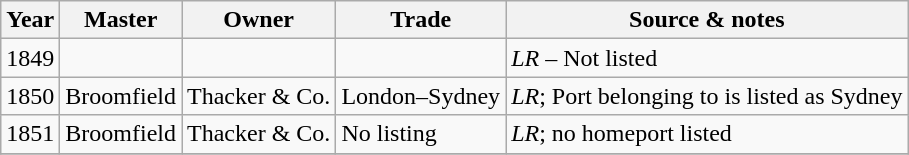<table class="sortable wikitable">
<tr>
<th>Year</th>
<th>Master</th>
<th>Owner</th>
<th>Trade</th>
<th>Source & notes</th>
</tr>
<tr>
<td>1849</td>
<td></td>
<td></td>
<td></td>
<td><em>LR</em> – Not listed</td>
</tr>
<tr>
<td>1850</td>
<td>Broomfield</td>
<td>Thacker & Co.</td>
<td>London–Sydney</td>
<td><em>LR</em>; Port belonging to is listed as Sydney</td>
</tr>
<tr>
<td>1851</td>
<td>Broomfield</td>
<td>Thacker & Co.</td>
<td>No listing</td>
<td><em>LR</em>; no homeport listed</td>
</tr>
<tr>
</tr>
</table>
